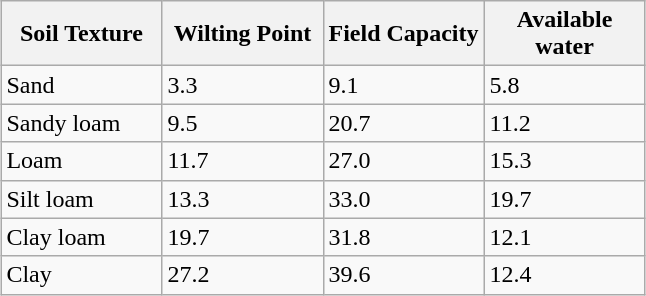<table class="wikitable" style="border-spacing: 5px; margin:auto;">
<tr>
<th scope="col" style="width:100px;">Soil Texture</th>
<th scope="col" style="width:100px;">Wilting Point</th>
<th scope="col" style="width:100px;">Field Capacity</th>
<th scope="col" style="width:100px;">Available water</th>
</tr>
<tr>
<td>Sand</td>
<td>3.3</td>
<td>9.1</td>
<td>5.8</td>
</tr>
<tr>
<td>Sandy loam</td>
<td>9.5</td>
<td>20.7</td>
<td>11.2</td>
</tr>
<tr>
<td>Loam</td>
<td>11.7</td>
<td>27.0</td>
<td>15.3</td>
</tr>
<tr>
<td>Silt loam</td>
<td>13.3</td>
<td>33.0</td>
<td>19.7</td>
</tr>
<tr>
<td>Clay loam</td>
<td>19.7</td>
<td>31.8</td>
<td>12.1</td>
</tr>
<tr>
<td>Clay</td>
<td>27.2</td>
<td>39.6</td>
<td>12.4</td>
</tr>
</table>
